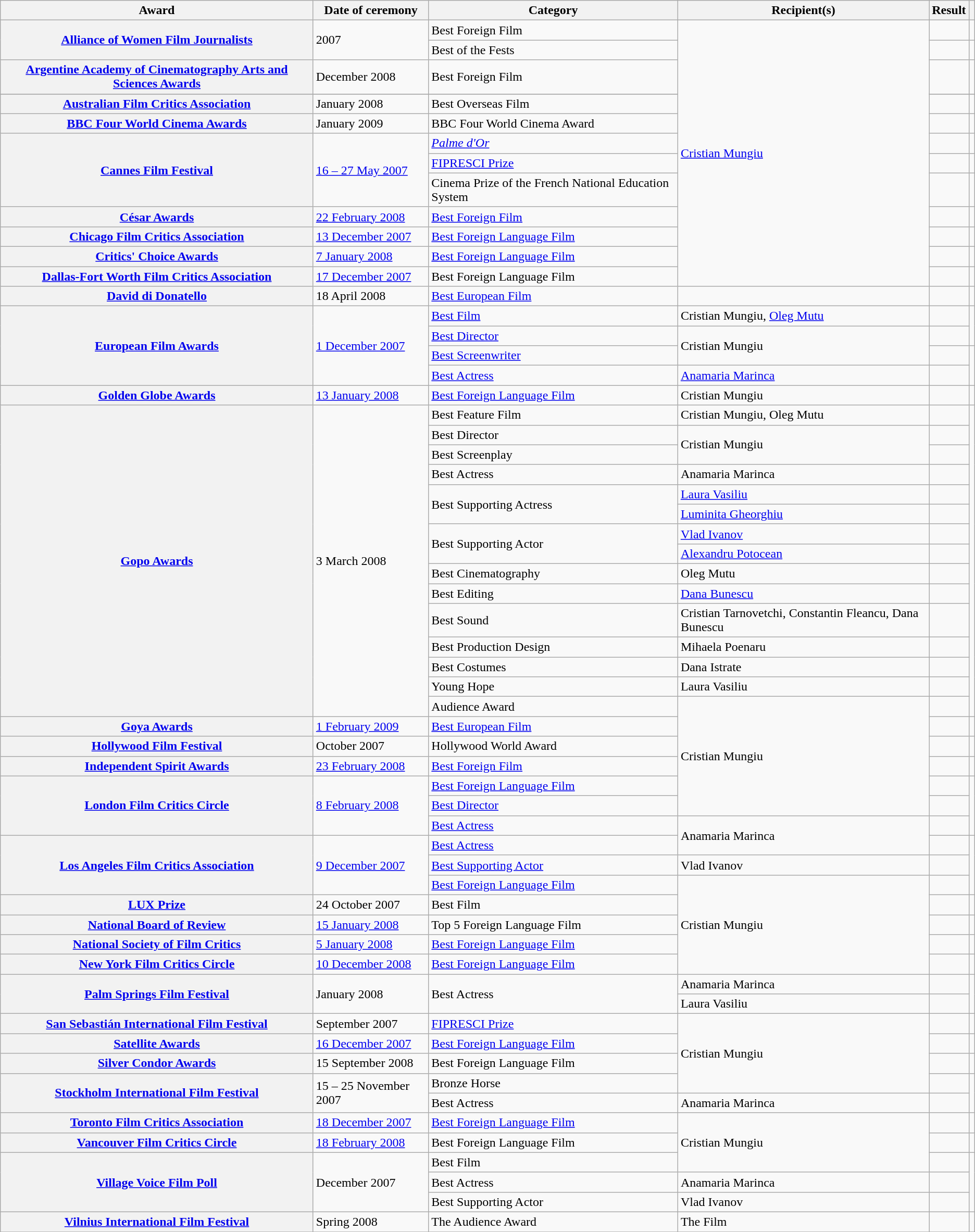<table class="wikitable plainrowheaders sortable">
<tr>
<th scope="col">Award</th>
<th scope="col">Date of ceremony</th>
<th scope="col">Category</th>
<th scope="col">Recipient(s)</th>
<th scope="col">Result</th>
<th scope="col" class="unsortable"></th>
</tr>
<tr>
<th scope="row" rowspan=2><a href='#'>Alliance of Women Film Journalists</a></th>
<td rowspan="2">2007</td>
<td>Best Foreign Film</td>
<td rowspan="13"><a href='#'>Cristian Mungiu</a></td>
<td></td>
<td rowspan="1"></td>
</tr>
<tr>
<td>Best of the Fests</td>
<td></td>
<td rowspan="1"></td>
</tr>
<tr>
<th scope="row"><a href='#'>Argentine Academy of Cinematography Arts and Sciences Awards</a></th>
<td rowspan="1">December 2008</td>
<td>Best Foreign Film</td>
<td></td>
<td rowspan="1"></td>
</tr>
<tr>
</tr>
<tr>
<th scope="row"><a href='#'>Australian Film Critics Association</a></th>
<td rowspan="1">January 2008</td>
<td>Best Overseas Film</td>
<td></td>
<td rowspan="1"></td>
</tr>
<tr>
<th scope="row"><a href='#'>BBC Four World Cinema Awards</a></th>
<td rowspan="1">January 2009</td>
<td>BBC Four World Cinema Award</td>
<td></td>
<td rowspan="1"></td>
</tr>
<tr>
<th scope="row" rowspan=3><a href='#'>Cannes Film Festival</a></th>
<td rowspan="3"><a href='#'>16 – 27 May 2007</a></td>
<td><em><a href='#'>Palme d'Or</a></em></td>
<td></td>
<td rowspan="1"></td>
</tr>
<tr>
<td><a href='#'>FIPRESCI Prize</a></td>
<td></td>
<td></td>
</tr>
<tr>
<td>Cinema Prize of the French National Education System</td>
<td></td>
<td></td>
</tr>
<tr>
<th scope="row"><a href='#'>César Awards</a></th>
<td rowspan="1"><a href='#'>22 February 2008</a></td>
<td><a href='#'>Best Foreign Film</a></td>
<td></td>
<td rowspan="1"></td>
</tr>
<tr>
<th scope="row"><a href='#'>Chicago Film Critics Association</a></th>
<td rowspan="1"><a href='#'>13 December 2007</a></td>
<td><a href='#'>Best Foreign Language Film</a></td>
<td></td>
<td rowspan="1"></td>
</tr>
<tr>
<th scope="row"><a href='#'>Critics' Choice Awards</a></th>
<td rowspan="1"><a href='#'>7 January 2008</a></td>
<td rowspan="1"><a href='#'>Best Foreign Language Film</a></td>
<td></td>
<td></td>
</tr>
<tr>
<th scope="row"><a href='#'>Dallas-Fort Worth Film Critics Association</a></th>
<td rowspan="1"><a href='#'>17 December 2007</a></td>
<td>Best Foreign Language Film</td>
<td></td>
<td rowspan="1"></td>
</tr>
<tr>
<th scope="row"><a href='#'>David di Donatello</a></th>
<td rowspan="1">18 April 2008</td>
<td rowspan="1"><a href='#'>Best European Film</a></td>
<td></td>
<td></td>
</tr>
<tr>
<th scope="row" rowspan=4><a href='#'>European Film Awards</a></th>
<td rowspan="4"><a href='#'>1 December 2007</a></td>
<td><a href='#'>Best Film</a></td>
<td>Cristian Mungiu, <a href='#'>Oleg Mutu</a></td>
<td></td>
<td rowspan="2"></td>
</tr>
<tr>
<td><a href='#'>Best Director</a></td>
<td rowspan="2">Cristian Mungiu</td>
<td></td>
</tr>
<tr>
<td><a href='#'>Best Screenwriter</a></td>
<td></td>
<td rowspan="2"></td>
</tr>
<tr>
<td><a href='#'>Best Actress</a></td>
<td><a href='#'>Anamaria Marinca</a></td>
<td></td>
</tr>
<tr>
<th scope="row"><a href='#'>Golden Globe Awards</a></th>
<td rowspan="1"><a href='#'>13 January 2008</a></td>
<td><a href='#'>Best Foreign Language Film</a></td>
<td>Cristian Mungiu</td>
<td></td>
<td rowspan="1"></td>
</tr>
<tr>
<th scope="row" rowspan=15><a href='#'>Gopo Awards</a></th>
<td rowspan="15">3 March 2008</td>
<td rowspan="1">Best Feature Film</td>
<td>Cristian Mungiu, Oleg Mutu</td>
<td></td>
<td rowspan="15"></td>
</tr>
<tr>
<td>Best Director</td>
<td rowspan="2">Cristian Mungiu</td>
<td></td>
</tr>
<tr>
<td>Best Screenplay</td>
<td></td>
</tr>
<tr>
<td>Best Actress</td>
<td>Anamaria Marinca</td>
<td></td>
</tr>
<tr>
<td rowspan="2">Best Supporting Actress</td>
<td><a href='#'>Laura Vasiliu</a></td>
<td></td>
</tr>
<tr>
<td><a href='#'>Luminita Gheorghiu</a></td>
<td></td>
</tr>
<tr>
<td rowspan="2">Best Supporting Actor</td>
<td><a href='#'>Vlad Ivanov</a></td>
<td></td>
</tr>
<tr>
<td><a href='#'>Alexandru Potocean</a></td>
<td></td>
</tr>
<tr>
<td>Best Cinematography</td>
<td>Oleg Mutu</td>
<td></td>
</tr>
<tr>
<td>Best Editing</td>
<td><a href='#'>Dana Bunescu</a></td>
<td></td>
</tr>
<tr>
<td>Best Sound</td>
<td>Cristian Tarnovetchi, Constantin Fleancu, Dana Bunescu</td>
<td></td>
</tr>
<tr>
<td>Best Production Design</td>
<td>Mihaela Poenaru</td>
<td></td>
</tr>
<tr>
<td>Best Costumes</td>
<td>Dana Istrate</td>
<td></td>
</tr>
<tr>
<td>Young Hope</td>
<td>Laura Vasiliu</td>
<td></td>
</tr>
<tr>
<td>Audience Award</td>
<td rowspan="6">Cristian Mungiu</td>
<td></td>
</tr>
<tr>
<th scope="row"><a href='#'>Goya Awards</a></th>
<td rowspan="1"><a href='#'>1 February 2009</a></td>
<td><a href='#'>Best European Film</a></td>
<td></td>
<td rowspan="1"></td>
</tr>
<tr>
<th scope="row"><a href='#'>Hollywood Film Festival</a></th>
<td rowspan="1">October 2007</td>
<td>Hollywood World Award</td>
<td></td>
<td rowspan="1"></td>
</tr>
<tr>
<th scope="row"><a href='#'>Independent Spirit Awards</a></th>
<td rowspan="1"><a href='#'>23 February 2008</a></td>
<td rowspan="1"><a href='#'>Best Foreign Film</a></td>
<td></td>
<td></td>
</tr>
<tr>
<th scope="row" rowspan=3><a href='#'>London Film Critics Circle</a></th>
<td rowspan="3"><a href='#'>8 February 2008</a></td>
<td><a href='#'>Best Foreign Language Film</a></td>
<td></td>
<td rowspan="3"></td>
</tr>
<tr>
<td><a href='#'>Best Director</a></td>
<td></td>
</tr>
<tr>
<td><a href='#'>Best Actress</a></td>
<td rowspan="2">Anamaria Marinca</td>
<td></td>
</tr>
<tr>
<th scope="row" rowspan=3><a href='#'>Los Angeles Film Critics Association</a></th>
<td rowspan="3"><a href='#'>9 December 2007</a></td>
<td><a href='#'>Best Actress</a></td>
<td></td>
<td rowspan="3"></td>
</tr>
<tr>
<td><a href='#'>Best Supporting Actor</a></td>
<td>Vlad Ivanov</td>
<td></td>
</tr>
<tr>
<td><a href='#'>Best Foreign Language Film</a></td>
<td rowspan="5">Cristian Mungiu</td>
<td></td>
</tr>
<tr>
<th scope="row"><a href='#'>LUX Prize</a></th>
<td rowspan="1">24 October 2007</td>
<td>Best Film</td>
<td></td>
<td rowspan="1"></td>
</tr>
<tr>
<th scope="row"><a href='#'>National Board of Review</a></th>
<td rowspan="1"><a href='#'>15 January 2008</a></td>
<td>Top 5 Foreign Language Film</td>
<td></td>
<td rowspan="1"></td>
</tr>
<tr>
<th scope="row"><a href='#'>National Society of Film Critics</a></th>
<td rowspan="1"><a href='#'>5 January 2008</a></td>
<td><a href='#'>Best Foreign Language Film</a></td>
<td></td>
<td rowspan="1"></td>
</tr>
<tr>
<th scope="row"><a href='#'>New York Film Critics Circle</a></th>
<td rowspan="1"><a href='#'>10 December 2008</a></td>
<td><a href='#'>Best Foreign Language Film</a></td>
<td></td>
<td rowspan="1"></td>
</tr>
<tr>
<th scope="row" rowspan=2><a href='#'>Palm Springs Film Festival</a></th>
<td rowspan="2">January 2008</td>
<td rowspan="2">Best Actress</td>
<td>Anamaria Marinca</td>
<td></td>
<td rowspan="2"></td>
</tr>
<tr>
<td>Laura Vasiliu</td>
<td></td>
</tr>
<tr>
<th scope="row"><a href='#'>San Sebastián International Film Festival</a></th>
<td rowspan="1">September 2007</td>
<td><a href='#'>FIPRESCI Prize</a></td>
<td rowspan="4">Cristian Mungiu</td>
<td></td>
<td rowspan="1"></td>
</tr>
<tr>
<th scope="row"><a href='#'>Satellite Awards</a></th>
<td rowspan="1"><a href='#'>16 December 2007</a></td>
<td><a href='#'>Best Foreign Language Film</a></td>
<td></td>
<td rowspan="1"></td>
</tr>
<tr>
<th scope="row"><a href='#'>Silver Condor Awards</a></th>
<td rowspan="1">15 September 2008</td>
<td>Best Foreign Language Film</td>
<td></td>
<td rowspan="1"></td>
</tr>
<tr>
<th scope="row" rowspan=2><a href='#'>Stockholm International Film Festival</a></th>
<td rowspan="2">15 – 25 November 2007</td>
<td>Bronze Horse</td>
<td></td>
<td rowspan="2"></td>
</tr>
<tr>
<td>Best Actress</td>
<td>Anamaria Marinca</td>
<td></td>
</tr>
<tr>
<th scope="row"><a href='#'>Toronto Film Critics Association</a></th>
<td rowspan="1"><a href='#'>18 December 2007</a></td>
<td><a href='#'>Best Foreign Language Film</a></td>
<td rowspan="3">Cristian Mungiu</td>
<td></td>
<td rowspan="1"></td>
</tr>
<tr>
<th scope="row"><a href='#'>Vancouver Film Critics Circle</a></th>
<td rowspan="1"><a href='#'>18 February 2008</a></td>
<td>Best Foreign Language Film</td>
<td></td>
<td rowspan="1"></td>
</tr>
<tr>
<th scope="row" rowspan=3><a href='#'>Village Voice Film Poll</a></th>
<td rowspan="3">December 2007</td>
<td>Best Film</td>
<td></td>
<td rowspan="3"></td>
</tr>
<tr>
<td>Best Actress</td>
<td>Anamaria Marinca</td>
<td></td>
</tr>
<tr>
<td>Best Supporting Actor</td>
<td>Vlad Ivanov</td>
<td></td>
</tr>
<tr>
<th scope="row"><a href='#'>Vilnius International Film Festival</a></th>
<td>Spring 2008</td>
<td>The Audience Award</td>
<td>The Film</td>
<td></td>
<td></td>
</tr>
<tr>
</tr>
</table>
